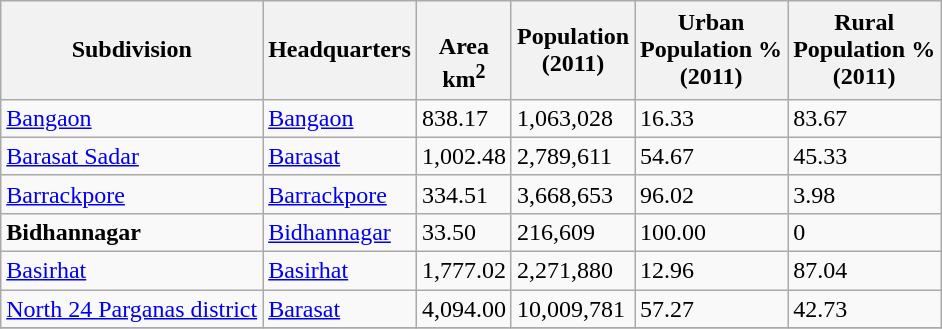<table class="wikitable sortable">
<tr>
<th>Subdivision</th>
<th>Headquarters</th>
<th><br>Area<br>km<sup>2</sup></th>
<th>Population<br>(2011)</th>
<th>Urban<br>Population %<br>(2011)</th>
<th>Rural<br> Population % <br>(2011)</th>
</tr>
<tr>
<td><a href='#'>Bangaon</a></td>
<td><a href='#'>Bangaon</a></td>
<td>838.17</td>
<td>1,063,028</td>
<td>16.33</td>
<td>83.67</td>
</tr>
<tr>
<td><a href='#'>Barasat Sadar</a></td>
<td><a href='#'>Barasat</a></td>
<td>1,002.48</td>
<td>2,789,611</td>
<td>54.67</td>
<td>45.33</td>
</tr>
<tr>
<td><a href='#'>Barrackpore</a></td>
<td><a href='#'>Barrackpore</a></td>
<td>334.51</td>
<td>3,668,653</td>
<td>96.02</td>
<td>3.98</td>
</tr>
<tr>
<td><strong>Bidhannagar</strong></td>
<td><a href='#'>Bidhannagar</a></td>
<td>33.50</td>
<td>216,609</td>
<td>100.00</td>
<td>0</td>
</tr>
<tr>
<td><a href='#'>Basirhat</a></td>
<td><a href='#'>Basirhat</a></td>
<td>1,777.02</td>
<td>2,271,880</td>
<td>12.96</td>
<td>87.04</td>
</tr>
<tr>
<td><a href='#'>North 24 Parganas district</a></td>
<td><a href='#'>Barasat</a></td>
<td>4,094.00</td>
<td>10,009,781</td>
<td>57.27</td>
<td>42.73</td>
</tr>
<tr>
</tr>
</table>
